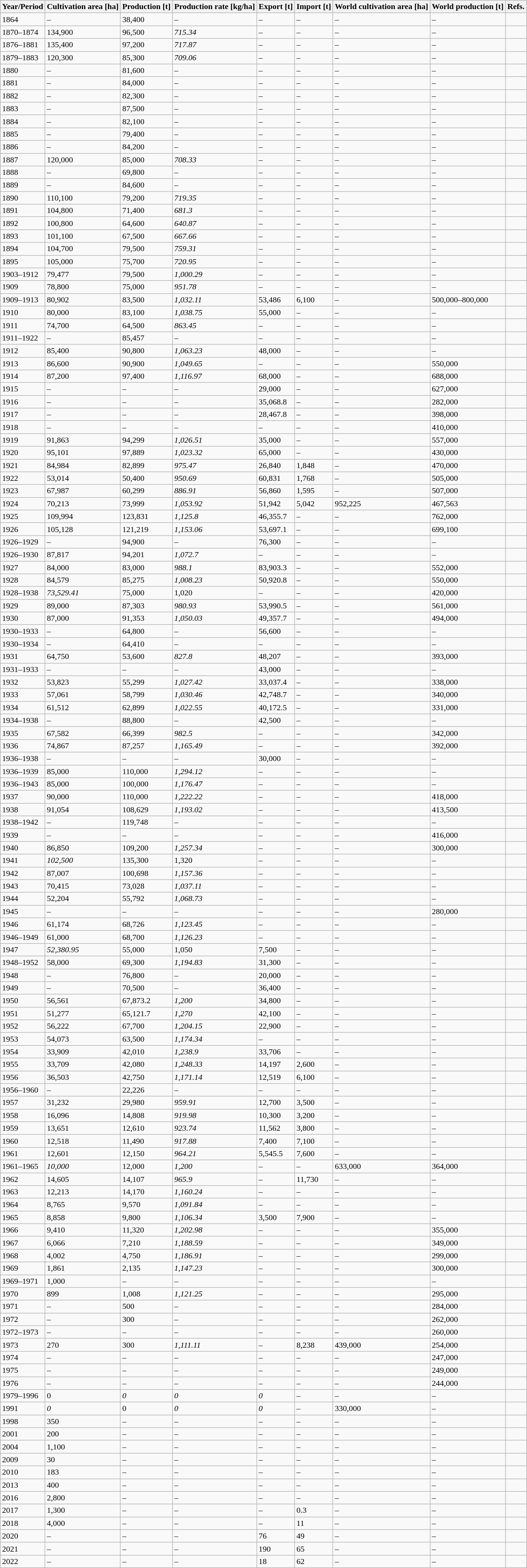<table class="wikitable sortable sticky-header sort-under mw-collapsible mw-collapsed">
<tr>
<th>Year/Period</th>
<th>Cultivation area [ha]</th>
<th>Production [t]</th>
<th>Production rate [kg/ha]</th>
<th>Export [t]</th>
<th>Import [t]</th>
<th>World cultivation area [ha]</th>
<th>World production [t]</th>
<th>Refs.</th>
</tr>
<tr>
<td>1864</td>
<td>–</td>
<td>38,400</td>
<td>–</td>
<td>–</td>
<td>–</td>
<td>–</td>
<td>–</td>
<td></td>
</tr>
<tr>
<td>1870–1874</td>
<td>134,900</td>
<td>96,500</td>
<td><em>715.34</em></td>
<td>–</td>
<td>–</td>
<td>–</td>
<td>–</td>
<td></td>
</tr>
<tr>
<td>1876–1881</td>
<td>135,400</td>
<td>97,200</td>
<td><em>717.87</em></td>
<td>–</td>
<td>–</td>
<td>–</td>
<td>–</td>
<td></td>
</tr>
<tr>
<td>1879–1883</td>
<td>120,300</td>
<td>85,300</td>
<td><em>709.06</em></td>
<td>–</td>
<td>–</td>
<td>–</td>
<td>–</td>
<td></td>
</tr>
<tr>
<td>1880</td>
<td>–</td>
<td>81,600</td>
<td>–</td>
<td>–</td>
<td>–</td>
<td>–</td>
<td>–</td>
<td></td>
</tr>
<tr>
<td>1881</td>
<td>–</td>
<td>84,000</td>
<td>–</td>
<td>–</td>
<td>–</td>
<td>–</td>
<td>–</td>
<td></td>
</tr>
<tr>
<td>1882</td>
<td>–</td>
<td>82,300</td>
<td>–</td>
<td>–</td>
<td>–</td>
<td>–</td>
<td>–</td>
<td></td>
</tr>
<tr>
<td>1883</td>
<td>–</td>
<td>87,500</td>
<td>–</td>
<td>–</td>
<td>–</td>
<td>–</td>
<td>–</td>
<td></td>
</tr>
<tr>
<td>1884</td>
<td>–</td>
<td>82,100</td>
<td>–</td>
<td>–</td>
<td>–</td>
<td>–</td>
<td>–</td>
<td></td>
</tr>
<tr>
<td>1885</td>
<td>–</td>
<td>79,400</td>
<td>–</td>
<td>–</td>
<td>–</td>
<td>–</td>
<td>–</td>
<td></td>
</tr>
<tr>
<td>1886</td>
<td>–</td>
<td>84,200</td>
<td>–</td>
<td>–</td>
<td>–</td>
<td>–</td>
<td>–</td>
<td></td>
</tr>
<tr>
<td>1887</td>
<td>120,000</td>
<td>85,000</td>
<td><em>708.33</em></td>
<td>–</td>
<td>–</td>
<td>–</td>
<td>–</td>
<td></td>
</tr>
<tr>
<td>1888</td>
<td>–</td>
<td>69,800</td>
<td>–</td>
<td>–</td>
<td>–</td>
<td>–</td>
<td>–</td>
<td></td>
</tr>
<tr>
<td>1889</td>
<td>–</td>
<td>84,600</td>
<td>–</td>
<td>–</td>
<td>–</td>
<td>–</td>
<td>–</td>
<td></td>
</tr>
<tr>
<td>1890</td>
<td>110,100</td>
<td>79,200</td>
<td><em>719.35</em></td>
<td>–</td>
<td>–</td>
<td>–</td>
<td>–</td>
<td></td>
</tr>
<tr>
<td>1891</td>
<td>104,800</td>
<td>71,400</td>
<td><em>681.3</em></td>
<td>–</td>
<td>–</td>
<td>–</td>
<td>–</td>
<td></td>
</tr>
<tr>
<td>1892</td>
<td>100,800</td>
<td>64,600</td>
<td><em>640.87</em></td>
<td>–</td>
<td>–</td>
<td>–</td>
<td>–</td>
<td></td>
</tr>
<tr>
<td>1893</td>
<td>101,100</td>
<td>67,500</td>
<td><em>667.66</em></td>
<td>–</td>
<td>–</td>
<td>–</td>
<td>–</td>
<td></td>
</tr>
<tr>
<td>1894</td>
<td>104,700</td>
<td>79,500</td>
<td><em>759.31</em></td>
<td>–</td>
<td>–</td>
<td>–</td>
<td>–</td>
<td></td>
</tr>
<tr>
<td>1895</td>
<td>105,000</td>
<td>75,700</td>
<td><em>720.95</em></td>
<td>–</td>
<td>–</td>
<td>–</td>
<td>–</td>
<td></td>
</tr>
<tr>
<td>1903–1912</td>
<td>79,477</td>
<td>79,500</td>
<td><em>1,000.29</em></td>
<td>–</td>
<td>–</td>
<td>–</td>
<td>–</td>
<td></td>
</tr>
<tr>
<td>1909</td>
<td>78,800</td>
<td>75,000</td>
<td><em>951.78</em></td>
<td>–</td>
<td>–</td>
<td>–</td>
<td>–</td>
<td></td>
</tr>
<tr>
<td>1909–1913</td>
<td>80,902</td>
<td>83,500</td>
<td><em>1,032.11</em></td>
<td>53,486</td>
<td>6,100</td>
<td>–</td>
<td>500,000–800,000</td>
<td></td>
</tr>
<tr>
<td>1910</td>
<td>80,000</td>
<td>83,100</td>
<td><em>1,038.75</em></td>
<td>55,000</td>
<td>–</td>
<td>–</td>
<td>–</td>
<td></td>
</tr>
<tr>
<td>1911</td>
<td>74,700</td>
<td>64,500</td>
<td><em>863.45</em></td>
<td>–</td>
<td>–</td>
<td>–</td>
<td>–</td>
<td></td>
</tr>
<tr>
<td>1911–1922</td>
<td>–</td>
<td>85,457</td>
<td>–</td>
<td>–</td>
<td>–</td>
<td>–</td>
<td>–</td>
<td></td>
</tr>
<tr>
<td>1912</td>
<td>85,400</td>
<td>90,800</td>
<td><em>1,063.23</em></td>
<td>48,000</td>
<td>–</td>
<td>–</td>
<td>–</td>
<td></td>
</tr>
<tr>
<td>1913</td>
<td>86,600</td>
<td>90,900</td>
<td><em>1,049.65</em></td>
<td>–</td>
<td>–</td>
<td>–</td>
<td>550,000</td>
<td></td>
</tr>
<tr>
<td>1914</td>
<td>87,200</td>
<td>97,400</td>
<td><em>1,116.97</em></td>
<td>68,000</td>
<td>–</td>
<td>–</td>
<td>688,000</td>
<td></td>
</tr>
<tr>
<td>1915</td>
<td>–</td>
<td>–</td>
<td>–</td>
<td>29,000</td>
<td>–</td>
<td>–</td>
<td>627,000</td>
<td></td>
</tr>
<tr>
<td>1916</td>
<td>–</td>
<td>–</td>
<td>–</td>
<td>35,068.8</td>
<td>–</td>
<td>–</td>
<td>282,000</td>
<td></td>
</tr>
<tr>
<td>1917</td>
<td>–</td>
<td>–</td>
<td>–</td>
<td>28,467.8</td>
<td>–</td>
<td>–</td>
<td>398,000</td>
<td></td>
</tr>
<tr>
<td>1918</td>
<td>–</td>
<td>–</td>
<td>–</td>
<td>–</td>
<td>–</td>
<td>–</td>
<td>410,000</td>
<td></td>
</tr>
<tr>
<td>1919</td>
<td>91,863</td>
<td>94,299</td>
<td><em>1,026.51</em></td>
<td>35,000</td>
<td>–</td>
<td>–</td>
<td>557,000</td>
<td></td>
</tr>
<tr>
<td>1920</td>
<td>95,101</td>
<td>97,889</td>
<td><em>1,023.32</em></td>
<td>65,000</td>
<td>–</td>
<td>–</td>
<td>430,000</td>
<td></td>
</tr>
<tr>
<td>1921</td>
<td>84,984</td>
<td>82,899</td>
<td><em>975.47</em></td>
<td>26,840</td>
<td>1,848</td>
<td>–</td>
<td>470,000</td>
<td></td>
</tr>
<tr>
<td>1922</td>
<td>53,014</td>
<td>50,400</td>
<td><em>950.69</em></td>
<td>60,831</td>
<td>1,768</td>
<td>–</td>
<td>505,000</td>
<td></td>
</tr>
<tr>
<td>1923</td>
<td>67,987</td>
<td>60,299</td>
<td><em>886.91</em></td>
<td>56,860</td>
<td>1,595</td>
<td>–</td>
<td>507,000</td>
<td></td>
</tr>
<tr>
<td>1924</td>
<td>70,213</td>
<td>73,999</td>
<td><em>1,053.92</em></td>
<td>51,942</td>
<td>5,042</td>
<td>952,225</td>
<td>467,563</td>
<td></td>
</tr>
<tr>
<td>1925</td>
<td>109,994</td>
<td>123,831</td>
<td><em>1,125.8</em></td>
<td>46,355.7</td>
<td>–</td>
<td>–</td>
<td>762,000</td>
<td></td>
</tr>
<tr>
<td>1926</td>
<td>105,128</td>
<td>121,219</td>
<td><em>1,153.06</em></td>
<td>53,697.1</td>
<td>–</td>
<td>–</td>
<td>699,100</td>
<td></td>
</tr>
<tr>
<td>1926–1929</td>
<td>–</td>
<td>94,900</td>
<td>–</td>
<td>76,300</td>
<td>–</td>
<td>–</td>
<td>–</td>
<td></td>
</tr>
<tr>
<td>1926–1930</td>
<td>87,817</td>
<td>94,201</td>
<td><em>1,072.7</em></td>
<td>–</td>
<td>–</td>
<td>–</td>
<td>–</td>
<td></td>
</tr>
<tr>
<td>1927</td>
<td>84,000</td>
<td>83,000</td>
<td><em>988.1</em></td>
<td>83,903.3</td>
<td>–</td>
<td>–</td>
<td>552,000</td>
<td></td>
</tr>
<tr>
<td>1928</td>
<td>84,579</td>
<td>85,275</td>
<td><em>1,008.23</em></td>
<td>50,920.8</td>
<td>–</td>
<td>–</td>
<td>550,000</td>
<td></td>
</tr>
<tr>
<td>1928–1938</td>
<td><em>73,529.41</em></td>
<td>75,000</td>
<td>1,020</td>
<td>–</td>
<td>–</td>
<td>–</td>
<td>420,000</td>
<td></td>
</tr>
<tr>
<td>1929</td>
<td>89,000</td>
<td>87,303</td>
<td><em>980.93</em></td>
<td>53,990.5</td>
<td>–</td>
<td>–</td>
<td>561,000</td>
<td></td>
</tr>
<tr>
<td>1930</td>
<td>87,000</td>
<td>91,353</td>
<td><em>1,050.03</em></td>
<td>49,357.7</td>
<td>–</td>
<td>–</td>
<td>494,000</td>
<td></td>
</tr>
<tr>
<td>1930–1933</td>
<td>–</td>
<td>64,800</td>
<td>–</td>
<td>56,600</td>
<td>–</td>
<td>–</td>
<td>–</td>
<td></td>
</tr>
<tr>
<td>1930–1934</td>
<td>–</td>
<td>64,410</td>
<td>–</td>
<td>–</td>
<td>–</td>
<td>–</td>
<td>–</td>
<td></td>
</tr>
<tr>
<td>1931</td>
<td>64,750</td>
<td>53,600</td>
<td><em>827.8</em></td>
<td>48,207</td>
<td>–</td>
<td>–</td>
<td>393,000</td>
<td></td>
</tr>
<tr>
<td>1931–1933</td>
<td>–</td>
<td>–</td>
<td>–</td>
<td>43,000</td>
<td>–</td>
<td>–</td>
<td>–</td>
<td></td>
</tr>
<tr>
<td>1932</td>
<td>53,823</td>
<td>55,299</td>
<td><em>1,027.42</em></td>
<td>33,037.4</td>
<td>–</td>
<td>–</td>
<td>338,000</td>
<td></td>
</tr>
<tr>
<td>1933</td>
<td>57,061</td>
<td>58,799</td>
<td><em>1,030.46</em></td>
<td>42,748.7</td>
<td>–</td>
<td>–</td>
<td>340,000</td>
<td></td>
</tr>
<tr>
<td>1934</td>
<td>61,512</td>
<td>62,899</td>
<td><em>1,022.55</em></td>
<td>40,172.5</td>
<td>–</td>
<td>–</td>
<td>331,000</td>
<td></td>
</tr>
<tr>
<td>1934–1938</td>
<td>–</td>
<td>88,800</td>
<td>–</td>
<td>42,500</td>
<td>–</td>
<td>–</td>
<td>–</td>
<td></td>
</tr>
<tr>
<td>1935</td>
<td>67,582</td>
<td>66,399</td>
<td><em>982.5</em></td>
<td>–</td>
<td>–</td>
<td>–</td>
<td>342,000</td>
<td></td>
</tr>
<tr>
<td>1936</td>
<td>74,867</td>
<td>87,257</td>
<td><em>1,165.49</em></td>
<td>–</td>
<td>–</td>
<td>–</td>
<td>392,000</td>
<td></td>
</tr>
<tr>
<td>1936–1938</td>
<td>–</td>
<td>–</td>
<td>–</td>
<td>30,000</td>
<td>–</td>
<td>–</td>
<td>–</td>
<td></td>
</tr>
<tr>
<td>1936–1939</td>
<td>85,000</td>
<td>110,000</td>
<td><em>1,294.12</em></td>
<td>–</td>
<td>–</td>
<td>–</td>
<td>–</td>
<td></td>
</tr>
<tr>
<td>1936–1943</td>
<td>85,000</td>
<td>100,000</td>
<td><em>1,176.47</em></td>
<td>–</td>
<td>–</td>
<td>–</td>
<td>–</td>
<td></td>
</tr>
<tr>
<td>1937</td>
<td>90,000</td>
<td>110,000</td>
<td><em>1,222.22</em></td>
<td>–</td>
<td>–</td>
<td>–</td>
<td>418,000</td>
<td></td>
</tr>
<tr>
<td>1938</td>
<td>91,054</td>
<td>108,629</td>
<td><em>1,193.02</em></td>
<td>–</td>
<td>–</td>
<td>–</td>
<td>413,500</td>
<td></td>
</tr>
<tr>
<td>1938–1942</td>
<td>–</td>
<td>119,748</td>
<td>–</td>
<td>–</td>
<td>–</td>
<td>–</td>
<td>–</td>
<td></td>
</tr>
<tr>
<td>1939</td>
<td>–</td>
<td>–</td>
<td>–</td>
<td>–</td>
<td>–</td>
<td>–</td>
<td>416,000</td>
<td></td>
</tr>
<tr>
<td>1940</td>
<td>86,850</td>
<td>109,200</td>
<td><em>1,257.34</em></td>
<td>–</td>
<td>–</td>
<td>–</td>
<td>300,000</td>
<td></td>
</tr>
<tr>
<td>1941</td>
<td><em>102,500</em></td>
<td>135,300</td>
<td>1,320</td>
<td>–</td>
<td>–</td>
<td>–</td>
<td>–</td>
<td></td>
</tr>
<tr>
<td>1942</td>
<td>87,007</td>
<td>100,698</td>
<td><em>1,157.36</em></td>
<td>–</td>
<td>–</td>
<td>–</td>
<td>–</td>
<td></td>
</tr>
<tr>
<td>1943</td>
<td>70,415</td>
<td>73,028</td>
<td><em>1,037.11</em></td>
<td>–</td>
<td>–</td>
<td>–</td>
<td>–</td>
<td></td>
</tr>
<tr>
<td>1944</td>
<td>52,204</td>
<td>55,792</td>
<td><em>1,068.73</em></td>
<td>–</td>
<td>–</td>
<td>–</td>
<td>–</td>
<td></td>
</tr>
<tr>
<td>1945</td>
<td>–</td>
<td>–</td>
<td>–</td>
<td>–</td>
<td>–</td>
<td>–</td>
<td>280,000</td>
<td></td>
</tr>
<tr>
<td>1946</td>
<td>61,174</td>
<td>68,726</td>
<td><em>1,123.45</em></td>
<td>–</td>
<td>–</td>
<td>–</td>
<td>–</td>
<td></td>
</tr>
<tr>
<td>1946–1949</td>
<td>61,000</td>
<td>68,700</td>
<td><em>1,126.23</em></td>
<td>–</td>
<td>–</td>
<td>–</td>
<td>–</td>
<td></td>
</tr>
<tr>
<td>1947</td>
<td><em>52,380.95</em></td>
<td>55,000</td>
<td>1,050</td>
<td>7,500</td>
<td>–</td>
<td>–</td>
<td>–</td>
<td></td>
</tr>
<tr>
<td>1948–1952</td>
<td>58,000</td>
<td>69,300</td>
<td><em>1,194.83</em></td>
<td>31,300</td>
<td>–</td>
<td>–</td>
<td>–</td>
<td></td>
</tr>
<tr>
<td>1948</td>
<td>–</td>
<td>76,800</td>
<td>–</td>
<td>20,000</td>
<td>–</td>
<td>–</td>
<td>–</td>
<td></td>
</tr>
<tr>
<td>1949</td>
<td>–</td>
<td>70,500</td>
<td>–</td>
<td>36,400</td>
<td>–</td>
<td>–</td>
<td>–</td>
<td></td>
</tr>
<tr>
<td>1950</td>
<td>56,561</td>
<td>67,873.2</td>
<td><em>1,200</em></td>
<td>34,800</td>
<td>–</td>
<td>–</td>
<td>–</td>
<td></td>
</tr>
<tr>
<td>1951</td>
<td>51,277</td>
<td>65,121.7</td>
<td><em>1,270</em></td>
<td>42,100</td>
<td>–</td>
<td>–</td>
<td>–</td>
<td></td>
</tr>
<tr>
<td>1952</td>
<td>56,222</td>
<td>67,700</td>
<td><em>1,204.15</em></td>
<td>22,900</td>
<td>–</td>
<td>–</td>
<td>–</td>
<td></td>
</tr>
<tr>
<td>1953</td>
<td>54,073</td>
<td>63,500</td>
<td><em>1,174.34</em></td>
<td>–</td>
<td>–</td>
<td>–</td>
<td>–</td>
<td></td>
</tr>
<tr>
<td>1954</td>
<td>33,909</td>
<td>42,010</td>
<td><em>1,238.9</em></td>
<td>33,706</td>
<td>–</td>
<td>–</td>
<td>–</td>
<td></td>
</tr>
<tr>
<td>1955</td>
<td>33,709</td>
<td>42,080</td>
<td><em>1,248.33</em></td>
<td>14,197</td>
<td>2,600</td>
<td>–</td>
<td>–</td>
<td></td>
</tr>
<tr>
<td>1956</td>
<td>36,503</td>
<td>42,750</td>
<td><em>1,171.14</em></td>
<td>12,519</td>
<td>6,100</td>
<td>–</td>
<td>–</td>
<td></td>
</tr>
<tr>
<td>1956–1960</td>
<td>–</td>
<td>22,226</td>
<td>–</td>
<td>–</td>
<td>–</td>
<td>–</td>
<td>–</td>
<td></td>
</tr>
<tr>
<td>1957</td>
<td>31,232</td>
<td>29,980</td>
<td><em>959.91</em></td>
<td>12,700</td>
<td>3,500</td>
<td>–</td>
<td>–</td>
<td></td>
</tr>
<tr>
<td>1958</td>
<td>16,096</td>
<td>14,808</td>
<td><em>919.98</em></td>
<td>10,300</td>
<td>3,200</td>
<td>–</td>
<td>–</td>
<td></td>
</tr>
<tr>
<td>1959</td>
<td>13,651</td>
<td>12,610</td>
<td><em>923.74</em></td>
<td>11,562</td>
<td>3,800</td>
<td>–</td>
<td>–</td>
<td></td>
</tr>
<tr>
<td>1960</td>
<td>12,518</td>
<td>11,490</td>
<td><em>917.88</em></td>
<td>7,400</td>
<td>7,100</td>
<td>–</td>
<td>–</td>
<td></td>
</tr>
<tr>
<td>1961</td>
<td>12,601</td>
<td>12,150</td>
<td><em>964.21</em></td>
<td>5,545.5</td>
<td>7,600</td>
<td>–</td>
<td>–</td>
<td></td>
</tr>
<tr>
<td>1961–1965</td>
<td><em>10,000</em></td>
<td>12,000</td>
<td><em>1,200</em></td>
<td>–</td>
<td>–</td>
<td>633,000</td>
<td>364,000</td>
<td></td>
</tr>
<tr>
<td>1962</td>
<td>14,605</td>
<td>14,107</td>
<td><em>965.9</em></td>
<td>–</td>
<td>11,730</td>
<td>–</td>
<td>–</td>
<td></td>
</tr>
<tr>
<td>1963</td>
<td>12,213</td>
<td>14,170</td>
<td><em>1,160.24</em></td>
<td>–</td>
<td>–</td>
<td>–</td>
<td>–</td>
<td></td>
</tr>
<tr>
<td>1964</td>
<td>8,765</td>
<td>9,570</td>
<td><em>1,091.84</em></td>
<td>–</td>
<td>–</td>
<td>–</td>
<td>–</td>
<td></td>
</tr>
<tr>
<td>1965</td>
<td>8,858</td>
<td>9,800</td>
<td><em>1,106.34</em></td>
<td>3,500</td>
<td>7,900</td>
<td>–</td>
<td>–</td>
<td></td>
</tr>
<tr>
<td>1966</td>
<td>9,410</td>
<td>11,320</td>
<td><em>1,202.98</em></td>
<td>–</td>
<td>–</td>
<td>–</td>
<td>355,000</td>
<td></td>
</tr>
<tr>
<td>1967</td>
<td>6,066</td>
<td>7,210</td>
<td><em>1,188.59</em></td>
<td>–</td>
<td>–</td>
<td>–</td>
<td>349,000</td>
<td></td>
</tr>
<tr>
<td>1968</td>
<td>4,002</td>
<td>4,750</td>
<td><em>1,186.91</em></td>
<td>–</td>
<td>–</td>
<td>–</td>
<td>299,000</td>
<td></td>
</tr>
<tr>
<td>1969</td>
<td>1,861</td>
<td>2,135</td>
<td><em>1,147.23</em></td>
<td>–</td>
<td>–</td>
<td>–</td>
<td>300,000</td>
<td></td>
</tr>
<tr>
<td>1969–1971</td>
<td>1,000</td>
<td>–</td>
<td>–</td>
<td>–</td>
<td>–</td>
<td>–</td>
<td>–</td>
<td></td>
</tr>
<tr>
<td>1970</td>
<td>899</td>
<td>1,008</td>
<td><em>1,121.25</em></td>
<td>–</td>
<td>–</td>
<td>–</td>
<td>295,000</td>
<td></td>
</tr>
<tr>
<td>1971</td>
<td>–</td>
<td>500</td>
<td>–</td>
<td>–</td>
<td>–</td>
<td>–</td>
<td>284,000</td>
<td></td>
</tr>
<tr>
<td>1972</td>
<td>–</td>
<td>300</td>
<td>–</td>
<td>–</td>
<td>–</td>
<td>–</td>
<td>262,000</td>
<td></td>
</tr>
<tr>
<td>1972–1973</td>
<td>–</td>
<td>–</td>
<td>–</td>
<td>–</td>
<td>–</td>
<td>–</td>
<td>260,000</td>
<td></td>
</tr>
<tr>
<td>1973</td>
<td>270</td>
<td>300</td>
<td><em>1,111.11</em></td>
<td>–</td>
<td>8,238</td>
<td>439,000</td>
<td>254,000</td>
<td></td>
</tr>
<tr>
<td>1974</td>
<td>–</td>
<td>–</td>
<td>–</td>
<td>–</td>
<td>–</td>
<td>–</td>
<td>247,000</td>
<td></td>
</tr>
<tr>
<td>1975</td>
<td>–</td>
<td>–</td>
<td>–</td>
<td>–</td>
<td>–</td>
<td>–</td>
<td>249,000</td>
<td></td>
</tr>
<tr>
<td>1976</td>
<td>–</td>
<td>–</td>
<td>–</td>
<td>–</td>
<td>–</td>
<td>–</td>
<td>244,000</td>
<td></td>
</tr>
<tr>
<td>1979–1996</td>
<td>0</td>
<td><em>0</em></td>
<td><em>0</em></td>
<td><em>0</em></td>
<td>–</td>
<td>–</td>
<td>–</td>
<td></td>
</tr>
<tr>
<td>1991</td>
<td><em>0</em></td>
<td>0</td>
<td><em>0</em></td>
<td><em>0</em></td>
<td>–</td>
<td>330,000</td>
<td>–</td>
<td></td>
</tr>
<tr>
<td>1998</td>
<td>350</td>
<td>–</td>
<td>–</td>
<td>–</td>
<td>–</td>
<td>–</td>
<td>–</td>
<td></td>
</tr>
<tr>
<td>2001</td>
<td>200</td>
<td>–</td>
<td>–</td>
<td>–</td>
<td>–</td>
<td>–</td>
<td>–</td>
<td></td>
</tr>
<tr>
<td>2004</td>
<td>1,100</td>
<td>–</td>
<td>–</td>
<td>–</td>
<td>–</td>
<td>–</td>
<td>–</td>
<td></td>
</tr>
<tr>
<td>2009</td>
<td>30</td>
<td>–</td>
<td>–</td>
<td>–</td>
<td>–</td>
<td>–</td>
<td>–</td>
<td></td>
</tr>
<tr>
<td>2010</td>
<td>183</td>
<td>–</td>
<td>–</td>
<td>–</td>
<td>–</td>
<td>–</td>
<td>–</td>
<td></td>
</tr>
<tr>
<td>2013</td>
<td>400</td>
<td>–</td>
<td>–</td>
<td>–</td>
<td>–</td>
<td>–</td>
<td>–</td>
<td></td>
</tr>
<tr>
<td>2016</td>
<td>2,800</td>
<td>–</td>
<td>–</td>
<td>–</td>
<td>–</td>
<td>–</td>
<td>–</td>
<td></td>
</tr>
<tr>
<td>2017</td>
<td>1,300</td>
<td>–</td>
<td>–</td>
<td>–</td>
<td>0.3</td>
<td>–</td>
<td>–</td>
<td></td>
</tr>
<tr>
<td>2018</td>
<td>4,000</td>
<td>–</td>
<td>–</td>
<td>–</td>
<td>11</td>
<td>–</td>
<td>–</td>
<td></td>
</tr>
<tr>
<td>2020</td>
<td>–</td>
<td>–</td>
<td>–</td>
<td>76</td>
<td>49</td>
<td>–</td>
<td>–</td>
<td></td>
</tr>
<tr>
<td>2021</td>
<td>–</td>
<td>–</td>
<td>–</td>
<td>190</td>
<td>65</td>
<td>–</td>
<td>–</td>
<td></td>
</tr>
<tr>
<td>2022</td>
<td>–</td>
<td>–</td>
<td>–</td>
<td>18</td>
<td>62</td>
<td>–</td>
<td>–</td>
<td></td>
</tr>
</table>
